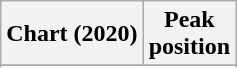<table class="wikitable sortable plainrowheaders" style="text-align:center">
<tr>
<th scope="col">Chart (2020)</th>
<th scope="col">Peak<br>position</th>
</tr>
<tr>
</tr>
<tr>
</tr>
<tr>
</tr>
</table>
